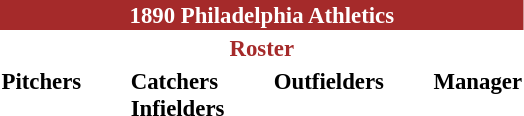<table class="toccolours" style="font-size: 95%;">
<tr>
<th colspan="10" style="background-color: brown; color: white; text-align: center;">1890 Philadelphia Athletics</th>
</tr>
<tr>
<td colspan="10" style="background-color: white; color: brown; text-align: center;"><strong>Roster</strong></td>
</tr>
<tr>
<td valign="top"><strong>Pitchers</strong><br>



</td>
<td width="25px"></td>
<td valign="top"><strong>Catchers</strong><br>

<strong>Infielders</strong>




</td>
<td width="25px"></td>
<td valign="top"><strong>Outfielders</strong><br>


</td>
<td width="25px"></td>
<td valign="top"><strong>Manager</strong><br>
</td>
</tr>
</table>
